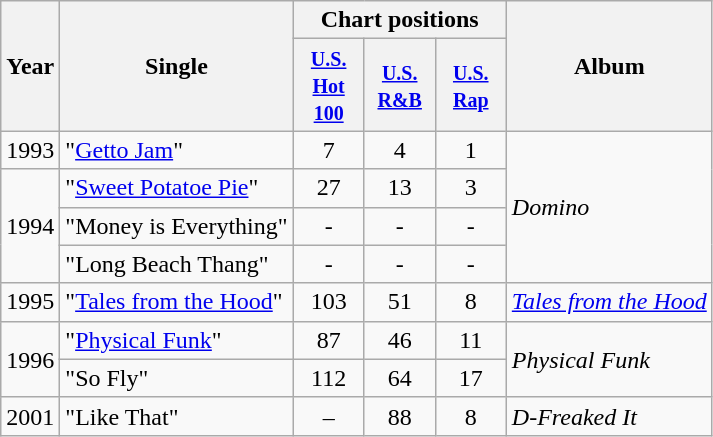<table class="wikitable">
<tr>
<th rowspan="2">Year</th>
<th rowspan="2">Single</th>
<th colspan="3">Chart positions</th>
<th rowspan="2">Album</th>
</tr>
<tr>
<th width="40"><small><a href='#'>U.S. Hot 100</a></small></th>
<th width="40"><small><a href='#'>U.S. R&B</a></small></th>
<th width="40"><small><a href='#'>U.S. Rap</a></small></th>
</tr>
<tr>
<td align="center" rowspan="1">1993</td>
<td align="left">"<a href='#'>Getto Jam</a>"</td>
<td align="center">7</td>
<td align="center">4</td>
<td align="center">1</td>
<td align="left" rowspan="4"><em>Domino</em></td>
</tr>
<tr>
<td align="center" rowspan="3">1994</td>
<td align="left">"<a href='#'>Sweet Potatoe Pie</a>"</td>
<td align="center">27</td>
<td align="center">13</td>
<td align="center">3</td>
</tr>
<tr>
<td align="left">"Money is Everything"</td>
<td align="center">-</td>
<td align="center">-</td>
<td align="center">-</td>
</tr>
<tr>
<td align="left">"Long Beach Thang"</td>
<td align="center">-</td>
<td align="center">-</td>
<td align="center">-</td>
</tr>
<tr>
<td>1995</td>
<td align="left">"<a href='#'>Tales from the Hood</a>"</td>
<td align="center">103</td>
<td align="center">51</td>
<td align="center">8</td>
<td align="left" rowspan="1"><em><a href='#'>Tales from the Hood</a></em></td>
</tr>
<tr>
<td align="center" rowspan="2">1996</td>
<td align="left">"<a href='#'>Physical Funk</a>"</td>
<td align="center">87</td>
<td align="center">46</td>
<td align="center">11</td>
<td align="left" rowspan="2"><em>Physical Funk</em></td>
</tr>
<tr>
<td align="left">"So Fly"</td>
<td align="center">112</td>
<td align="center">64</td>
<td align="center">17</td>
</tr>
<tr>
<td>2001</td>
<td align="left">"Like That"</td>
<td align="center">–</td>
<td align="center">88</td>
<td align="center">8</td>
<td><em>D-Freaked It</em></td>
</tr>
</table>
